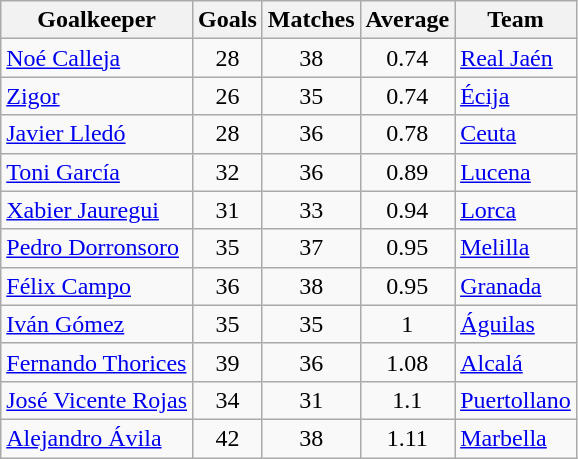<table class="wikitable sortable">
<tr>
<th>Goalkeeper</th>
<th>Goals</th>
<th>Matches</th>
<th>Average</th>
<th>Team</th>
</tr>
<tr>
<td> <a href='#'>Noé Calleja</a></td>
<td align=center>28</td>
<td align=center>38</td>
<td align=center>0.74</td>
<td><a href='#'>Real Jaén</a></td>
</tr>
<tr>
<td> <a href='#'>Zigor</a></td>
<td align=center>26</td>
<td align=center>35</td>
<td align=center>0.74</td>
<td><a href='#'>Écija</a></td>
</tr>
<tr>
<td> <a href='#'>Javier Lledó</a></td>
<td align=center>28</td>
<td align=center>36</td>
<td align=center>0.78</td>
<td><a href='#'>Ceuta</a></td>
</tr>
<tr>
<td> <a href='#'>Toni García</a></td>
<td align=center>32</td>
<td align=center>36</td>
<td align=center>0.89</td>
<td><a href='#'>Lucena</a></td>
</tr>
<tr>
<td> <a href='#'>Xabier Jauregui</a></td>
<td align=center>31</td>
<td align=center>33</td>
<td align=center>0.94</td>
<td><a href='#'>Lorca</a></td>
</tr>
<tr>
<td> <a href='#'>Pedro Dorronsoro</a></td>
<td align=center>35</td>
<td align=center>37</td>
<td align=center>0.95</td>
<td><a href='#'>Melilla</a></td>
</tr>
<tr>
<td> <a href='#'>Félix Campo</a></td>
<td align=center>36</td>
<td align=center>38</td>
<td align=center>0.95</td>
<td><a href='#'>Granada</a></td>
</tr>
<tr>
<td> <a href='#'>Iván Gómez</a></td>
<td align=center>35</td>
<td align=center>35</td>
<td align=center>1</td>
<td><a href='#'>Águilas</a></td>
</tr>
<tr>
<td> <a href='#'>Fernando Thorices</a></td>
<td align=center>39</td>
<td align=center>36</td>
<td align=center>1.08</td>
<td><a href='#'>Alcalá</a></td>
</tr>
<tr>
<td> <a href='#'>José Vicente Rojas</a></td>
<td align=center>34</td>
<td align=center>31</td>
<td align=center>1.1</td>
<td><a href='#'>Puertollano</a></td>
</tr>
<tr>
<td> <a href='#'>Alejandro Ávila</a></td>
<td align=center>42</td>
<td align=center>38</td>
<td align=center>1.11</td>
<td><a href='#'>Marbella</a></td>
</tr>
</table>
